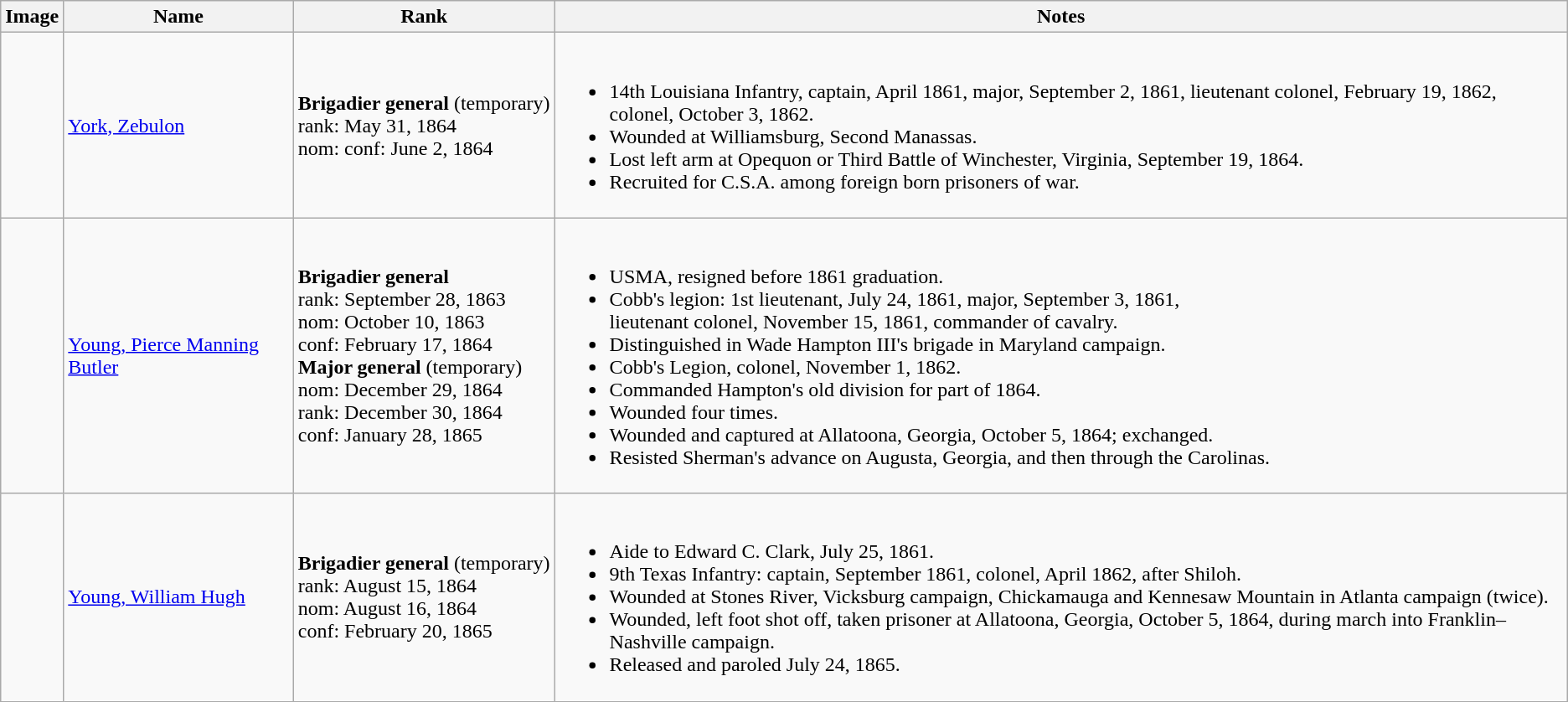<table class="wikitable sortable">
<tr>
<th class="unsortable">Image</th>
<th>Name</th>
<th>Rank</th>
<th class="unsortable">Notes</th>
</tr>
<tr>
<td></td>
<td><a href='#'>York, Zebulon</a></td>
<td style=white-space:nowrap><strong>Brigadier general</strong> (temporary)<br>rank: May 31, 1864<br>nom: conf: June 2, 1864</td>
<td><br><ul><li>14th Louisiana Infantry, captain, April 1861, major, September 2, 1861, lieutenant colonel, February 19, 1862, colonel, October 3, 1862.</li><li>Wounded at Williamsburg, Second Manassas.</li><li>Lost left arm at Opequon or Third Battle of Winchester, Virginia, September 19, 1864.</li><li>Recruited for C.S.A. among foreign born prisoners of war.</li></ul></td>
</tr>
<tr>
<td></td>
<td><a href='#'>Young, Pierce Manning Butler</a></td>
<td style=white-space:nowrap><strong>Brigadier general</strong><br>rank: September 28, 1863<br>nom: October 10, 1863<br>conf: February 17, 1864<br><strong>Major general</strong> (temporary)<br>nom: December 29, 1864<br>rank: December 30, 1864<br>conf: January 28, 1865</td>
<td><br><ul><li>USMA, resigned before 1861 graduation.</li><li>Cobb's legion: 1st lieutenant, July 24, 1861, major, September 3, 1861,<br>lieutenant colonel, November 15, 1861, commander of cavalry.</li><li>Distinguished in Wade Hampton III's brigade in Maryland campaign.</li><li>Cobb's Legion, colonel, November 1, 1862.</li><li>Commanded Hampton's old division for part of 1864.</li><li>Wounded four times.</li><li>Wounded and captured at Allatoona, Georgia, October 5, 1864; exchanged.</li><li>Resisted Sherman's advance on Augusta, Georgia, and then through the Carolinas.</li></ul></td>
</tr>
<tr>
<td></td>
<td><a href='#'>Young, William Hugh</a></td>
<td><strong>Brigadier general</strong> (temporary)<br>rank: August 15, 1864<br>nom: August 16, 1864<br>conf: February 20, 1865</td>
<td><br><ul><li>Aide to Edward C. Clark, July 25, 1861.</li><li>9th Texas Infantry: captain, September 1861, colonel, April 1862, after Shiloh.</li><li>Wounded at Stones River, Vicksburg campaign, Chickamauga and Kennesaw Mountain in Atlanta campaign (twice).</li><li>Wounded, left foot shot off, taken prisoner at Allatoona, Georgia, October 5, 1864, during march into Franklin–Nashville campaign.</li><li>Released and paroled July 24, 1865.</li></ul></td>
</tr>
</table>
